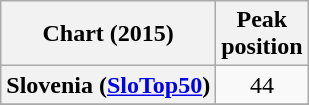<table class="wikitable sortable plainrowheaders" style="text-align:center;">
<tr>
<th scope="col">Chart (2015)</th>
<th scope="col">Peak<br>position</th>
</tr>
<tr>
<th scope="row">Slovenia (<a href='#'>SloTop50</a>)</th>
<td align=center>44</td>
</tr>
<tr>
</tr>
<tr>
</tr>
<tr>
</tr>
</table>
